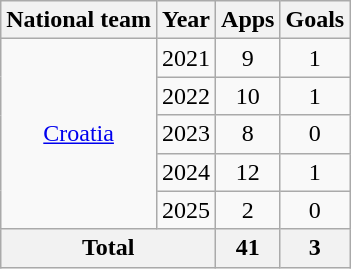<table class="wikitable" style="text-align:center">
<tr>
<th>National team</th>
<th>Year</th>
<th>Apps</th>
<th>Goals</th>
</tr>
<tr>
<td rowspan="5"><a href='#'>Croatia</a></td>
<td>2021</td>
<td>9</td>
<td>1</td>
</tr>
<tr>
<td>2022</td>
<td>10</td>
<td>1</td>
</tr>
<tr>
<td>2023</td>
<td>8</td>
<td>0</td>
</tr>
<tr>
<td>2024</td>
<td>12</td>
<td>1</td>
</tr>
<tr>
<td>2025</td>
<td>2</td>
<td>0</td>
</tr>
<tr>
<th colspan="2">Total</th>
<th>41</th>
<th>3</th>
</tr>
</table>
